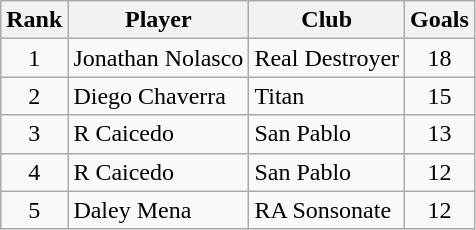<table class="wikitable" style="text-align:center">
<tr>
<th>Rank</th>
<th>Player</th>
<th>Club</th>
<th>Goals</th>
</tr>
<tr>
<td>1</td>
<td align="left"> Jonathan Nolasco</td>
<td align="left">Real Destroyer</td>
<td>18</td>
</tr>
<tr>
<td>2</td>
<td align="left"> Diego Chaverra</td>
<td align="left">Titan</td>
<td>15</td>
</tr>
<tr>
<td>3</td>
<td align="left"> R Caicedo</td>
<td align="left">San Pablo</td>
<td>13</td>
</tr>
<tr>
<td>4</td>
<td align="left"> R Caicedo</td>
<td align="left">San Pablo</td>
<td>12</td>
</tr>
<tr>
<td>5</td>
<td align="left"> Daley Mena</td>
<td align="left">RA Sonsonate</td>
<td>12</td>
</tr>
</table>
